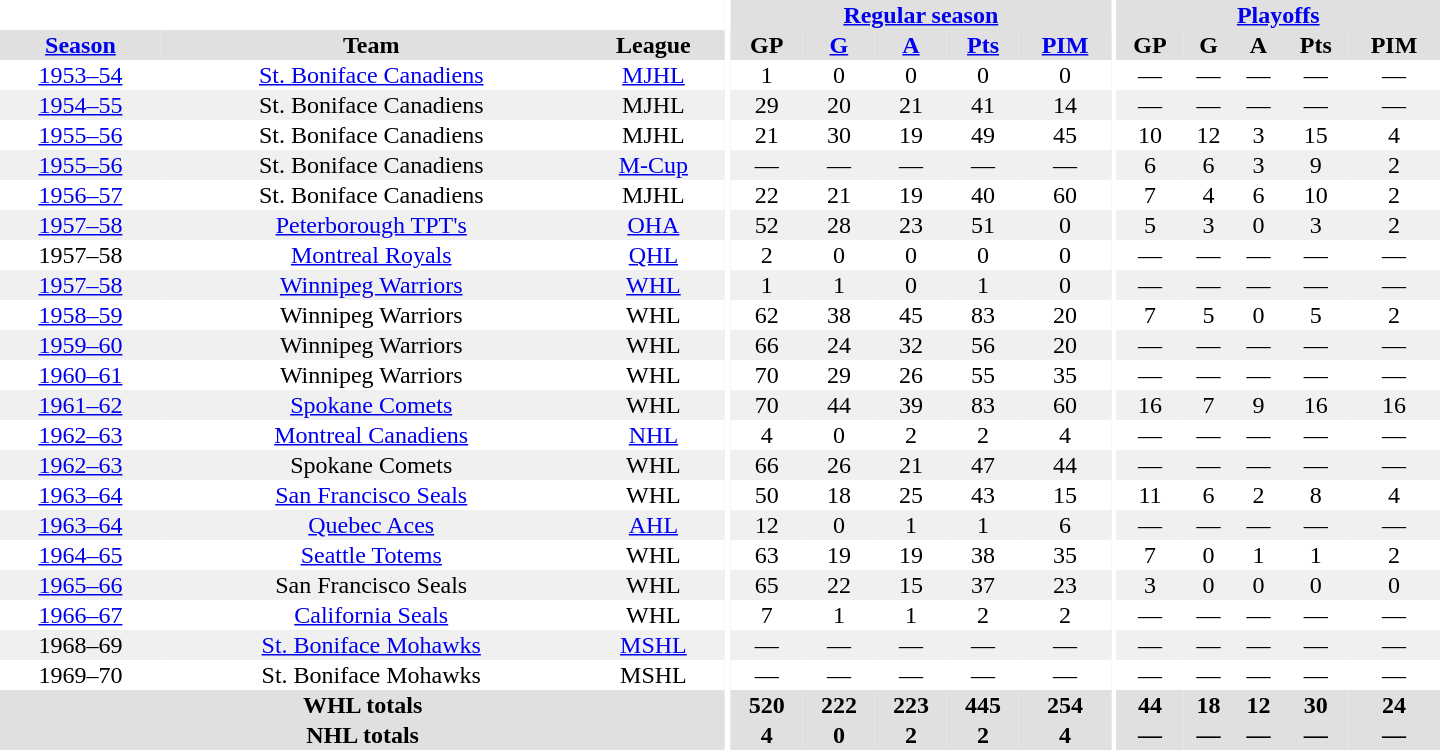<table border="0" cellpadding="1" cellspacing="0" style="text-align:center; width:60em">
<tr bgcolor="#e0e0e0">
<th colspan="3" bgcolor="#ffffff"></th>
<th rowspan="100" bgcolor="#ffffff"></th>
<th colspan="5"><a href='#'>Regular season</a></th>
<th rowspan="100" bgcolor="#ffffff"></th>
<th colspan="5"><a href='#'>Playoffs</a></th>
</tr>
<tr bgcolor="#e0e0e0">
<th><a href='#'>Season</a></th>
<th>Team</th>
<th>League</th>
<th>GP</th>
<th><a href='#'>G</a></th>
<th><a href='#'>A</a></th>
<th><a href='#'>Pts</a></th>
<th><a href='#'>PIM</a></th>
<th>GP</th>
<th>G</th>
<th>A</th>
<th>Pts</th>
<th>PIM</th>
</tr>
<tr>
<td><a href='#'>1953–54</a></td>
<td><a href='#'>St. Boniface Canadiens</a></td>
<td><a href='#'>MJHL</a></td>
<td>1</td>
<td>0</td>
<td>0</td>
<td>0</td>
<td>0</td>
<td>—</td>
<td>—</td>
<td>—</td>
<td>—</td>
<td>—</td>
</tr>
<tr bgcolor="#f0f0f0">
<td><a href='#'>1954–55</a></td>
<td>St. Boniface Canadiens</td>
<td>MJHL</td>
<td>29</td>
<td>20</td>
<td>21</td>
<td>41</td>
<td>14</td>
<td>—</td>
<td>—</td>
<td>—</td>
<td>—</td>
<td>—</td>
</tr>
<tr>
<td><a href='#'>1955–56</a></td>
<td>St. Boniface Canadiens</td>
<td>MJHL</td>
<td>21</td>
<td>30</td>
<td>19</td>
<td>49</td>
<td>45</td>
<td>10</td>
<td>12</td>
<td>3</td>
<td>15</td>
<td>4</td>
</tr>
<tr bgcolor="#f0f0f0">
<td><a href='#'>1955–56</a></td>
<td>St. Boniface Canadiens</td>
<td><a href='#'>M-Cup</a></td>
<td>—</td>
<td>—</td>
<td>—</td>
<td>—</td>
<td>—</td>
<td>6</td>
<td>6</td>
<td>3</td>
<td>9</td>
<td>2</td>
</tr>
<tr>
<td><a href='#'>1956–57</a></td>
<td>St. Boniface Canadiens</td>
<td>MJHL</td>
<td>22</td>
<td>21</td>
<td>19</td>
<td>40</td>
<td>60</td>
<td>7</td>
<td>4</td>
<td>6</td>
<td>10</td>
<td>2</td>
</tr>
<tr bgcolor="#f0f0f0">
<td><a href='#'>1957–58</a></td>
<td><a href='#'>Peterborough TPT's</a></td>
<td><a href='#'>OHA</a></td>
<td>52</td>
<td>28</td>
<td>23</td>
<td>51</td>
<td>0</td>
<td>5</td>
<td>3</td>
<td>0</td>
<td>3</td>
<td>2</td>
</tr>
<tr>
<td>1957–58</td>
<td><a href='#'>Montreal Royals</a></td>
<td><a href='#'>QHL</a></td>
<td>2</td>
<td>0</td>
<td>0</td>
<td>0</td>
<td>0</td>
<td>—</td>
<td>—</td>
<td>—</td>
<td>—</td>
<td>—</td>
</tr>
<tr bgcolor="#f0f0f0">
<td><a href='#'>1957–58</a></td>
<td><a href='#'>Winnipeg Warriors</a></td>
<td><a href='#'>WHL</a></td>
<td>1</td>
<td>1</td>
<td>0</td>
<td>1</td>
<td>0</td>
<td>—</td>
<td>—</td>
<td>—</td>
<td>—</td>
<td>—</td>
</tr>
<tr>
<td><a href='#'>1958–59</a></td>
<td>Winnipeg Warriors</td>
<td>WHL</td>
<td>62</td>
<td>38</td>
<td>45</td>
<td>83</td>
<td>20</td>
<td>7</td>
<td>5</td>
<td>0</td>
<td>5</td>
<td>2</td>
</tr>
<tr bgcolor="#f0f0f0">
<td><a href='#'>1959–60</a></td>
<td>Winnipeg Warriors</td>
<td>WHL</td>
<td>66</td>
<td>24</td>
<td>32</td>
<td>56</td>
<td>20</td>
<td>—</td>
<td>—</td>
<td>—</td>
<td>—</td>
<td>—</td>
</tr>
<tr>
<td><a href='#'>1960–61</a></td>
<td>Winnipeg Warriors</td>
<td>WHL</td>
<td>70</td>
<td>29</td>
<td>26</td>
<td>55</td>
<td>35</td>
<td>—</td>
<td>—</td>
<td>—</td>
<td>—</td>
<td>—</td>
</tr>
<tr bgcolor="#f0f0f0">
<td><a href='#'>1961–62</a></td>
<td><a href='#'>Spokane Comets</a></td>
<td>WHL</td>
<td>70</td>
<td>44</td>
<td>39</td>
<td>83</td>
<td>60</td>
<td>16</td>
<td>7</td>
<td>9</td>
<td>16</td>
<td>16</td>
</tr>
<tr>
<td><a href='#'>1962–63</a></td>
<td><a href='#'>Montreal Canadiens</a></td>
<td><a href='#'>NHL</a></td>
<td>4</td>
<td>0</td>
<td>2</td>
<td>2</td>
<td>4</td>
<td>—</td>
<td>—</td>
<td>—</td>
<td>—</td>
<td>—</td>
</tr>
<tr bgcolor="#f0f0f0">
<td><a href='#'>1962–63</a></td>
<td>Spokane Comets</td>
<td>WHL</td>
<td>66</td>
<td>26</td>
<td>21</td>
<td>47</td>
<td>44</td>
<td>—</td>
<td>—</td>
<td>—</td>
<td>—</td>
<td>—</td>
</tr>
<tr>
<td><a href='#'>1963–64</a></td>
<td><a href='#'>San Francisco Seals</a></td>
<td>WHL</td>
<td>50</td>
<td>18</td>
<td>25</td>
<td>43</td>
<td>15</td>
<td>11</td>
<td>6</td>
<td>2</td>
<td>8</td>
<td>4</td>
</tr>
<tr bgcolor="#f0f0f0">
<td><a href='#'>1963–64</a></td>
<td><a href='#'>Quebec Aces</a></td>
<td><a href='#'>AHL</a></td>
<td>12</td>
<td>0</td>
<td>1</td>
<td>1</td>
<td>6</td>
<td>—</td>
<td>—</td>
<td>—</td>
<td>—</td>
<td>—</td>
</tr>
<tr>
<td><a href='#'>1964–65</a></td>
<td><a href='#'>Seattle Totems</a></td>
<td>WHL</td>
<td>63</td>
<td>19</td>
<td>19</td>
<td>38</td>
<td>35</td>
<td>7</td>
<td>0</td>
<td>1</td>
<td>1</td>
<td>2</td>
</tr>
<tr bgcolor="#f0f0f0">
<td><a href='#'>1965–66</a></td>
<td>San Francisco Seals</td>
<td>WHL</td>
<td>65</td>
<td>22</td>
<td>15</td>
<td>37</td>
<td>23</td>
<td>3</td>
<td>0</td>
<td>0</td>
<td>0</td>
<td>0</td>
</tr>
<tr>
<td><a href='#'>1966–67</a></td>
<td><a href='#'>California Seals</a></td>
<td>WHL</td>
<td>7</td>
<td>1</td>
<td>1</td>
<td>2</td>
<td>2</td>
<td>—</td>
<td>—</td>
<td>—</td>
<td>—</td>
<td>—</td>
</tr>
<tr bgcolor="#f0f0f0">
<td>1968–69</td>
<td><a href='#'>St. Boniface Mohawks</a></td>
<td><a href='#'>MSHL</a></td>
<td>—</td>
<td>—</td>
<td>—</td>
<td>—</td>
<td>—</td>
<td>—</td>
<td>—</td>
<td>—</td>
<td>—</td>
<td>—</td>
</tr>
<tr>
<td>1969–70</td>
<td>St. Boniface Mohawks</td>
<td>MSHL</td>
<td>—</td>
<td>—</td>
<td>—</td>
<td>—</td>
<td>—</td>
<td>—</td>
<td>—</td>
<td>—</td>
<td>—</td>
<td>—</td>
</tr>
<tr bgcolor="#e0e0e0">
<th colspan="3">WHL totals</th>
<th>520</th>
<th>222</th>
<th>223</th>
<th>445</th>
<th>254</th>
<th>44</th>
<th>18</th>
<th>12</th>
<th>30</th>
<th>24</th>
</tr>
<tr bgcolor="#e0e0e0">
<th colspan="3">NHL totals</th>
<th>4</th>
<th>0</th>
<th>2</th>
<th>2</th>
<th>4</th>
<th>—</th>
<th>—</th>
<th>—</th>
<th>—</th>
<th>—</th>
</tr>
</table>
